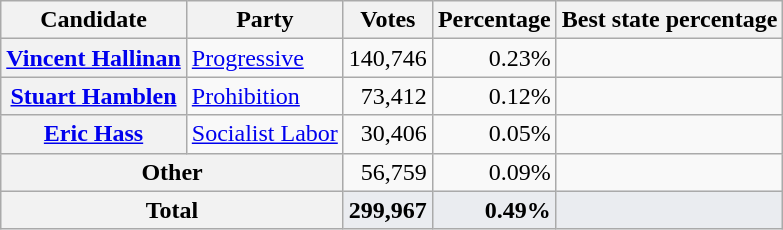<table class="wikitable sortable" style="text-align:right;">
<tr>
<th scope="col">Candidate</th>
<th scope="col">Party</th>
<th scope="col">Votes</th>
<th scope="col">Percentage</th>
<th scope="col">Best state percentage</th>
</tr>
<tr>
<th scope="row"><a href='#'>Vincent Hallinan</a></th>
<td style="text-align:left;"><a href='#'>Progressive</a></td>
<td>140,746</td>
<td>0.23%</td>
<td></td>
</tr>
<tr>
<th scope="row"><a href='#'>Stuart Hamblen</a></th>
<td style="text-align:left;"><a href='#'>Prohibition</a></td>
<td>73,412</td>
<td>0.12%</td>
<td></td>
</tr>
<tr>
<th scope="row"><a href='#'>Eric Hass</a></th>
<td style="text-align:left;"><a href='#'>Socialist Labor</a></td>
<td>30,406</td>
<td>0.05%</td>
<td></td>
</tr>
<tr>
<th scope="row" colspan="2">Other</th>
<td>56,759</td>
<td>0.09%</td>
<td></td>
</tr>
<tr style="font-weight:bold; background-color:#eaecf0;">
<th scope="row" colspan="2">Total</th>
<td>299,967</td>
<td>0.49%</td>
<td></td>
</tr>
</table>
